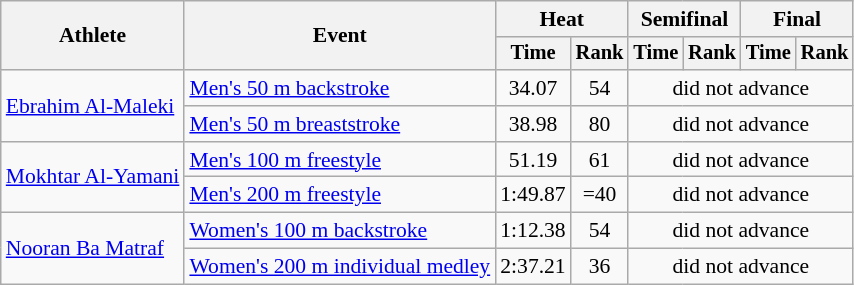<table class=wikitable style="font-size:90%">
<tr>
<th rowspan="2">Athlete</th>
<th rowspan="2">Event</th>
<th colspan="2">Heat</th>
<th colspan="2">Semifinal</th>
<th colspan="2">Final</th>
</tr>
<tr style="font-size:95%">
<th>Time</th>
<th>Rank</th>
<th>Time</th>
<th>Rank</th>
<th>Time</th>
<th>Rank</th>
</tr>
<tr align=center>
<td align=left rowspan=2><a href='#'>Ebrahim Al-Maleki</a></td>
<td align=left><a href='#'>Men's 50 m backstroke</a></td>
<td>34.07</td>
<td>54</td>
<td colspan=4>did not advance</td>
</tr>
<tr align=center>
<td align=left><a href='#'>Men's 50 m breaststroke</a></td>
<td>38.98</td>
<td>80</td>
<td colspan=4>did not advance</td>
</tr>
<tr align=center>
<td align=left rowspan=2><a href='#'>Mokhtar Al-Yamani</a></td>
<td align=left><a href='#'>Men's 100 m freestyle</a></td>
<td>51.19</td>
<td>61</td>
<td colspan=4>did not advance</td>
</tr>
<tr align=center>
<td align=left><a href='#'>Men's 200 m freestyle</a></td>
<td>1:49.87</td>
<td>=40</td>
<td colspan=4>did not advance</td>
</tr>
<tr align=center>
<td align=left rowspan=2><a href='#'>Nooran Ba Matraf</a></td>
<td align=left><a href='#'>Women's 100 m backstroke</a></td>
<td>1:12.38</td>
<td>54</td>
<td colspan=4>did not advance</td>
</tr>
<tr align=center>
<td align=left><a href='#'>Women's 200 m individual medley</a></td>
<td>2:37.21</td>
<td>36</td>
<td colspan=4>did not advance</td>
</tr>
</table>
